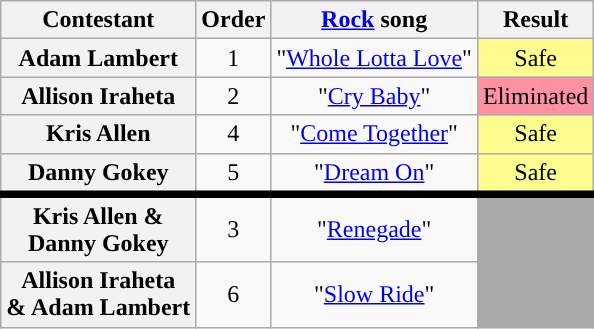<table class="wikitable unsortable" style="text-align:center;">
<tr>
<th scope="col">Contestant</th>
<th scope="col">Order</th>
<th scope="col"><a href='#'>Rock</a> song</th>
<th scope="col">Result</th>
</tr>
<tr>
<th scope="row">Adam Lambert</th>
<td>1</td>
<td>"<a href='#'>Whole Lotta Love</a>"</td>
<td style="background:#FDFC8F">Safe</td>
</tr>
<tr>
<th scope="row">Allison Iraheta</th>
<td>2</td>
<td>"<a href='#'>Cry Baby</a>"</td>
<td bgcolor="FF91A4">Eliminated</td>
</tr>
<tr>
<th scope="row">Kris Allen</th>
<td>4</td>
<td>"<a href='#'>Come Together</a>"</td>
<td style="background:#FDFC8F">Safe</td>
</tr>
<tr>
<th scope="row">Danny Gokey</th>
<td>5</td>
<td>"<a href='#'>Dream On</a>"</td>
<td style="background:#FDFC8F">Safe</td>
</tr>
<tr style="border-top:5px solid">
<th scope="row">Kris Allen &<br>Danny Gokey</th>
<td>3</td>
<td>"<a href='#'>Renegade</a>"</td>
<td bgcolor="darkgray" rowspan="2"></td>
</tr>
<tr>
<th scope="row">Allison Iraheta<br>& Adam Lambert</th>
<td>6</td>
<td>"<a href='#'>Slow Ride</a>"</td>
</tr>
</table>
